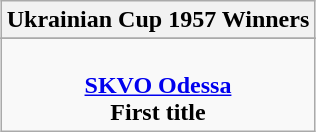<table class="wikitable" style="text-align: center; margin: 0 auto;">
<tr>
<th>Ukrainian Cup 1957 Winners</th>
</tr>
<tr>
</tr>
<tr>
<td><br><strong><a href='#'>SKVO Odessa</a></strong><br><strong>First title</strong></td>
</tr>
</table>
